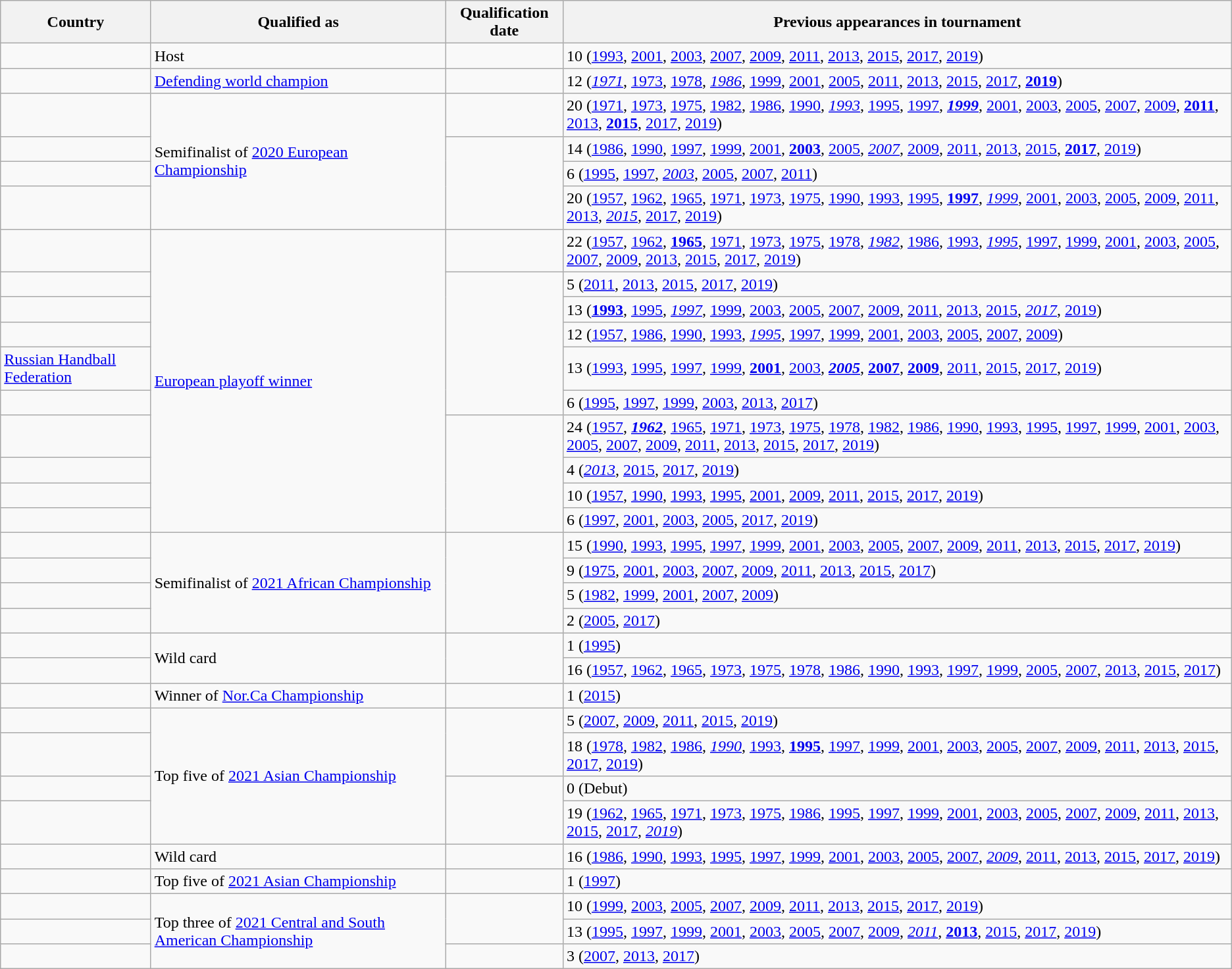<table class="wikitable sortable">
<tr>
<th>Country</th>
<th>Qualified as</th>
<th>Qualification date</th>
<th>Previous appearances in tournament</th>
</tr>
<tr>
<td></td>
<td>Host</td>
<td></td>
<td>10 (<a href='#'>1993</a>, <a href='#'>2001</a>, <a href='#'>2003</a>, <a href='#'>2007</a>, <a href='#'>2009</a>, <a href='#'>2011</a>, <a href='#'>2013</a>, <a href='#'>2015</a>, <a href='#'>2017</a>, <a href='#'>2019</a>)</td>
</tr>
<tr>
<td></td>
<td><a href='#'>Defending world champion</a></td>
<td></td>
<td>12 (<em><a href='#'>1971</a></em>, <a href='#'>1973</a>, <a href='#'>1978</a>, <em><a href='#'>1986</a></em>, <a href='#'>1999</a>, <a href='#'>2001</a>, <a href='#'>2005</a>, <a href='#'>2011</a>, <a href='#'>2013</a>, <a href='#'>2015</a>, <a href='#'>2017</a>, <strong><a href='#'>2019</a></strong>)</td>
</tr>
<tr>
<td></td>
<td rowspan=4>Semifinalist of <a href='#'>2020 European Championship</a></td>
<td></td>
<td>20 (<a href='#'>1971</a>, <a href='#'>1973</a>, <a href='#'>1975</a>, <a href='#'>1982</a>, <a href='#'>1986</a>, <a href='#'>1990</a>, <em><a href='#'>1993</a></em>, <a href='#'>1995</a>, <a href='#'>1997</a>, <strong><em><a href='#'>1999</a></em></strong>, <a href='#'>2001</a>, <a href='#'>2003</a>, <a href='#'>2005</a>, <a href='#'>2007</a>, <a href='#'>2009</a>, <strong><a href='#'>2011</a></strong>, <a href='#'>2013</a>, <strong><a href='#'>2015</a></strong>, <a href='#'>2017</a>, <a href='#'>2019</a>)</td>
</tr>
<tr>
<td></td>
<td rowspan=3></td>
<td>14 (<a href='#'>1986</a>, <a href='#'>1990</a>, <a href='#'>1997</a>, <a href='#'>1999</a>, <a href='#'>2001</a>, <strong><a href='#'>2003</a></strong>, <a href='#'>2005</a>, <em><a href='#'>2007</a></em>, <a href='#'>2009</a>, <a href='#'>2011</a>, <a href='#'>2013</a>, <a href='#'>2015</a>, <strong><a href='#'>2017</a></strong>, <a href='#'>2019</a>)</td>
</tr>
<tr>
<td></td>
<td>6 (<a href='#'>1995</a>, <a href='#'>1997</a>, <em><a href='#'>2003</a></em>, <a href='#'>2005</a>, <a href='#'>2007</a>, <a href='#'>2011</a>)</td>
</tr>
<tr>
<td></td>
<td>20 (<a href='#'>1957</a>, <a href='#'>1962</a>, <a href='#'>1965</a>, <a href='#'>1971</a>, <a href='#'>1973</a>, <a href='#'>1975</a>, <a href='#'>1990</a>, <a href='#'>1993</a>, <a href='#'>1995</a>, <strong><a href='#'>1997</a></strong>, <em><a href='#'>1999</a></em>, <a href='#'>2001</a>, <a href='#'>2003</a>, <a href='#'>2005</a>, <a href='#'>2009</a>, <a href='#'>2011</a>, <a href='#'>2013</a>, <em><a href='#'>2015</a></em>, <a href='#'>2017</a>, <a href='#'>2019</a>)</td>
</tr>
<tr>
<td></td>
<td rowspan=10><a href='#'>European playoff winner</a></td>
<td></td>
<td>22 (<a href='#'>1957</a>, <a href='#'>1962</a>, <strong><a href='#'>1965</a></strong>, <a href='#'>1971</a>, <a href='#'>1973</a>, <a href='#'>1975</a>, <a href='#'>1978</a>, <em><a href='#'>1982</a></em>, <a href='#'>1986</a>, <a href='#'>1993</a>, <em><a href='#'>1995</a></em>, <a href='#'>1997</a>, <a href='#'>1999</a>, <a href='#'>2001</a>, <a href='#'>2003</a>, <a href='#'>2005</a>, <a href='#'>2007</a>, <a href='#'>2009</a>, <a href='#'>2013</a>, <a href='#'>2015</a>, <a href='#'>2017</a>, <a href='#'>2019</a>)</td>
</tr>
<tr>
<td></td>
<td rowspan=5></td>
<td>5 (<a href='#'>2011</a>, <a href='#'>2013</a>, <a href='#'>2015</a>, <a href='#'>2017</a>, <a href='#'>2019</a>)</td>
</tr>
<tr>
<td></td>
<td>13 (<strong><a href='#'>1993</a></strong>, <a href='#'>1995</a>, <em><a href='#'>1997</a></em>, <a href='#'>1999</a>, <a href='#'>2003</a>, <a href='#'>2005</a>, <a href='#'>2007</a>, <a href='#'>2009</a>, <a href='#'>2011</a>, <a href='#'>2013</a>, <a href='#'>2015</a>, <em><a href='#'>2017</a></em>, <a href='#'>2019</a>)</td>
</tr>
<tr>
<td></td>
<td>12 (<a href='#'>1957</a>, <a href='#'>1986</a>, <a href='#'>1990</a>, <a href='#'>1993</a>, <em><a href='#'>1995</a></em>, <a href='#'>1997</a>, <a href='#'>1999</a>, <a href='#'>2001</a>, <a href='#'>2003</a>, <a href='#'>2005</a>, <a href='#'>2007</a>, <a href='#'>2009</a>)</td>
</tr>
<tr>
<td><a href='#'>Russian Handball Federation</a></td>
<td>13 (<a href='#'>1993</a>, <a href='#'>1995</a>, <a href='#'>1997</a>, <a href='#'>1999</a>, <strong><a href='#'>2001</a></strong>, <a href='#'>2003</a>, <strong><em><a href='#'>2005</a></em></strong>, <strong><a href='#'>2007</a></strong>, <strong><a href='#'>2009</a></strong>, <a href='#'>2011</a>, <a href='#'>2015</a>, <a href='#'>2017</a>, <a href='#'>2019</a>)</td>
</tr>
<tr>
<td></td>
<td>6 (<a href='#'>1995</a>, <a href='#'>1997</a>, <a href='#'>1999</a>, <a href='#'>2003</a>, <a href='#'>2013</a>, <a href='#'>2017</a>)</td>
</tr>
<tr>
<td></td>
<td rowspan=4></td>
<td>24 (<a href='#'>1957</a>, <strong><em><a href='#'>1962</a></em></strong>, <a href='#'>1965</a>, <a href='#'>1971</a>, <a href='#'>1973</a>, <a href='#'>1975</a>, <a href='#'>1978</a>, <a href='#'>1982</a>, <a href='#'>1986</a>, <a href='#'>1990</a>, <a href='#'>1993</a>, <a href='#'>1995</a>, <a href='#'>1997</a>, <a href='#'>1999</a>, <a href='#'>2001</a>, <a href='#'>2003</a>, <a href='#'>2005</a>, <a href='#'>2007</a>, <a href='#'>2009</a>, <a href='#'>2011</a>, <a href='#'>2013</a>, <a href='#'>2015</a>, <a href='#'>2017</a>, <a href='#'>2019</a>)</td>
</tr>
<tr>
<td></td>
<td>4 (<em><a href='#'>2013</a></em>, <a href='#'>2015</a>, <a href='#'>2017</a>, <a href='#'>2019</a>)</td>
</tr>
<tr>
<td></td>
<td>10 (<a href='#'>1957</a>, <a href='#'>1990</a>, <a href='#'>1993</a>, <a href='#'>1995</a>, <a href='#'>2001</a>, <a href='#'>2009</a>, <a href='#'>2011</a>, <a href='#'>2015</a>, <a href='#'>2017</a>, <a href='#'>2019</a>)</td>
</tr>
<tr>
<td></td>
<td>6 (<a href='#'>1997</a>, <a href='#'>2001</a>, <a href='#'>2003</a>, <a href='#'>2005</a>, <a href='#'>2017</a>, <a href='#'>2019</a>)</td>
</tr>
<tr>
<td></td>
<td rowspan=4>Semifinalist of <a href='#'>2021 African Championship</a></td>
<td rowspan=4></td>
<td>15 (<a href='#'>1990</a>, <a href='#'>1993</a>, <a href='#'>1995</a>, <a href='#'>1997</a>, <a href='#'>1999</a>, <a href='#'>2001</a>, <a href='#'>2003</a>, <a href='#'>2005</a>, <a href='#'>2007</a>, <a href='#'>2009</a>, <a href='#'>2011</a>, <a href='#'>2013</a>, <a href='#'>2015</a>, <a href='#'>2017</a>, <a href='#'>2019</a>)</td>
</tr>
<tr>
<td></td>
<td>9 (<a href='#'>1975</a>, <a href='#'>2001</a>, <a href='#'>2003</a>, <a href='#'>2007</a>, <a href='#'>2009</a>, <a href='#'>2011</a>, <a href='#'>2013</a>, <a href='#'>2015</a>, <a href='#'>2017</a>)</td>
</tr>
<tr>
<td></td>
<td>5 (<a href='#'>1982</a>, <a href='#'>1999</a>, <a href='#'>2001</a>, <a href='#'>2007</a>, <a href='#'>2009</a>)</td>
</tr>
<tr>
<td></td>
<td>2 (<a href='#'>2005</a>, <a href='#'>2017</a>)</td>
</tr>
<tr>
<td></td>
<td rowspan=2>Wild card</td>
<td rowspan=2></td>
<td>1 (<a href='#'>1995</a>)</td>
</tr>
<tr>
<td></td>
<td>16 (<a href='#'>1957</a>, <a href='#'>1962</a>, <a href='#'>1965</a>, <a href='#'>1973</a>, <a href='#'>1975</a>, <a href='#'>1978</a>, <a href='#'>1986</a>, <a href='#'>1990</a>, <a href='#'>1993</a>, <a href='#'>1997</a>, <a href='#'>1999</a>, <a href='#'>2005</a>, <a href='#'>2007</a>, <a href='#'>2013</a>, <a href='#'>2015</a>, <a href='#'>2017</a>)</td>
</tr>
<tr>
<td></td>
<td>Winner of <a href='#'>Nor.Ca Championship</a></td>
<td></td>
<td>1 (<a href='#'>2015</a>)</td>
</tr>
<tr>
<td></td>
<td rowspan=4>Top five of <a href='#'>2021 Asian Championship</a></td>
<td rowspan=2></td>
<td>5 (<a href='#'>2007</a>, <a href='#'>2009</a>, <a href='#'>2011</a>, <a href='#'>2015</a>, <a href='#'>2019</a>)</td>
</tr>
<tr>
<td></td>
<td>18 (<a href='#'>1978</a>, <a href='#'>1982</a>, <a href='#'>1986</a>, <em><a href='#'>1990</a></em>, <a href='#'>1993</a>, <strong><a href='#'>1995</a></strong>, <a href='#'>1997</a>, <a href='#'>1999</a>, <a href='#'>2001</a>, <a href='#'>2003</a>, <a href='#'>2005</a>, <a href='#'>2007</a>, <a href='#'>2009</a>, <a href='#'>2011</a>, <a href='#'>2013</a>, <a href='#'>2015</a>, <a href='#'>2017</a>, <a href='#'>2019</a>)</td>
</tr>
<tr>
<td></td>
<td rowspan=2></td>
<td>0 (Debut)</td>
</tr>
<tr>
<td></td>
<td>19 (<a href='#'>1962</a>, <a href='#'>1965</a>, <a href='#'>1971</a>, <a href='#'>1973</a>, <a href='#'>1975</a>, <a href='#'>1986</a>, <a href='#'>1995</a>, <a href='#'>1997</a>, <a href='#'>1999</a>, <a href='#'>2001</a>, <a href='#'>2003</a>, <a href='#'>2005</a>, <a href='#'>2007</a>, <a href='#'>2009</a>, <a href='#'>2011</a>, <a href='#'>2013</a>, <a href='#'>2015</a>, <a href='#'>2017</a>, <em><a href='#'>2019</a></em>)</td>
</tr>
<tr>
<td></td>
<td>Wild card</td>
<td></td>
<td>16 (<a href='#'>1986</a>, <a href='#'>1990</a>, <a href='#'>1993</a>, <a href='#'>1995</a>, <a href='#'>1997</a>, <a href='#'>1999</a>, <a href='#'>2001</a>, <a href='#'>2003</a>, <a href='#'>2005</a>, <a href='#'>2007</a>, <em><a href='#'>2009</a></em>, <a href='#'>2011</a>, <a href='#'>2013</a>, <a href='#'>2015</a>, <a href='#'>2017</a>, <a href='#'>2019</a>)</td>
</tr>
<tr>
<td></td>
<td>Top five of <a href='#'>2021 Asian Championship</a></td>
<td></td>
<td>1 (<a href='#'>1997</a>)</td>
</tr>
<tr>
<td></td>
<td rowspan=3>Top three of <a href='#'>2021 Central and South American Championship</a></td>
<td rowspan=2></td>
<td>10 (<a href='#'>1999</a>, <a href='#'>2003</a>, <a href='#'>2005</a>, <a href='#'>2007</a>, <a href='#'>2009</a>, <a href='#'>2011</a>, <a href='#'>2013</a>, <a href='#'>2015</a>, <a href='#'>2017</a>, <a href='#'>2019</a>)</td>
</tr>
<tr>
<td></td>
<td>13 (<a href='#'>1995</a>, <a href='#'>1997</a>, <a href='#'>1999</a>, <a href='#'>2001</a>, <a href='#'>2003</a>, <a href='#'>2005</a>, <a href='#'>2007</a>, <a href='#'>2009</a>, <em><a href='#'>2011</a></em>, <strong><a href='#'>2013</a></strong>, <a href='#'>2015</a>, <a href='#'>2017</a>, <a href='#'>2019</a>)</td>
</tr>
<tr>
<td></td>
<td></td>
<td>3 (<a href='#'>2007</a>, <a href='#'>2013</a>, <a href='#'>2017</a>)</td>
</tr>
</table>
